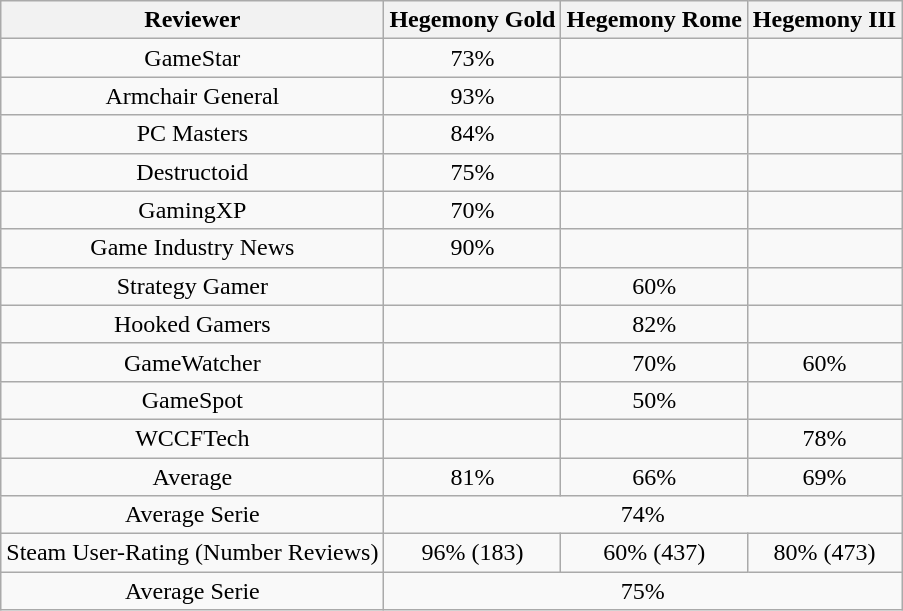<table class="wikitable sortable" style="text-align:center;">
<tr>
<th>Reviewer</th>
<th>Hegemony Gold</th>
<th>Hegemony Rome</th>
<th>Hegemony III</th>
</tr>
<tr>
<td>GameStar</td>
<td>73%</td>
<td></td>
<td></td>
</tr>
<tr>
<td>Armchair General</td>
<td>93%</td>
<td></td>
<td></td>
</tr>
<tr>
<td>PC Masters</td>
<td>84%</td>
<td></td>
<td></td>
</tr>
<tr>
<td>Destructoid</td>
<td>75%</td>
<td></td>
<td></td>
</tr>
<tr>
<td>GamingXP</td>
<td>70%</td>
<td></td>
<td></td>
</tr>
<tr>
<td>Game Industry News</td>
<td>90%</td>
<td></td>
<td></td>
</tr>
<tr>
<td>Strategy Gamer</td>
<td></td>
<td>60%</td>
<td></td>
</tr>
<tr>
<td>Hooked Gamers</td>
<td></td>
<td>82%</td>
<td></td>
</tr>
<tr>
<td>GameWatcher</td>
<td></td>
<td>70%</td>
<td>60%</td>
</tr>
<tr>
<td>GameSpot</td>
<td></td>
<td>50%</td>
<td></td>
</tr>
<tr>
<td>WCCFTech</td>
<td></td>
<td></td>
<td>78%</td>
</tr>
<tr>
<td>Average</td>
<td>81%</td>
<td>66%</td>
<td>69%</td>
</tr>
<tr>
<td>Average Serie</td>
<td scope="row" colspan="3">74%</td>
</tr>
<tr>
<td>Steam User-Rating (Number Reviews)</td>
<td>96% (183)</td>
<td>60% (437)</td>
<td>80% (473)</td>
</tr>
<tr>
<td>Average Serie</td>
<td scope="row" colspan="3">75%</td>
</tr>
</table>
